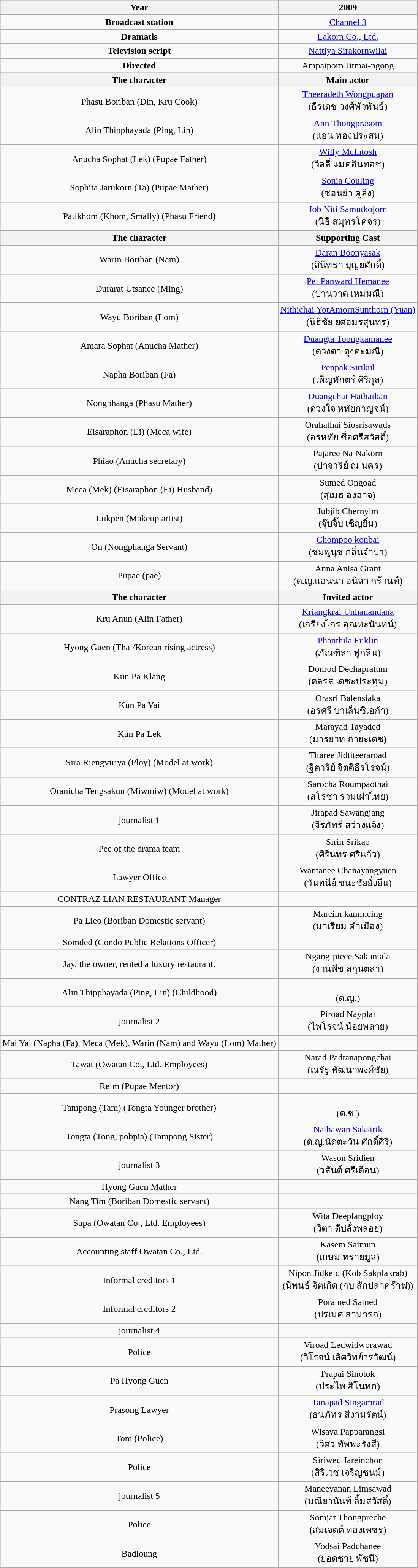<table class="wikitable">
<tr>
<th>Year</th>
<th><strong>2009</strong></th>
</tr>
<tr>
<td align = "center"><strong>Broadcast station</strong></td>
<td align = "center"><a href='#'>Channel 3</a></td>
</tr>
<tr>
<td align = "center"><strong>Dramatis </strong></td>
<td align = "center"><a href='#'>Lakorn Co., Ltd.</a></td>
</tr>
<tr>
<td align = "center"><strong>Television script </strong></td>
<td align = "center"><a href='#'>Nattiya Sirakornwilai</a></td>
</tr>
<tr>
<td align = "center"><strong>Directed</strong></td>
<td align = "center">Ampaiporn Jitmai-ngong</td>
</tr>
<tr>
<th>The character</th>
<th align="center">Main actor</th>
</tr>
<tr>
<td align = "center">Phasu Boriban (Din, Kru Cook)</td>
<td align = "center"><a href='#'>Theeradeth Wongpuapan</a> <br> (ธีรเดช วงศ์พัวพันธ์)</td>
</tr>
<tr>
<td align = "center">Alin Thipphayada (Ping, Lin)</td>
<td align = "center"><a href='#'>Ann Thongprasom</a> <br> (แอน ทองประสม)</td>
</tr>
<tr>
<td align = "center">Anucha Sophat (Lek) (Pupae Father)</td>
<td align = "center"><a href='#'>Willy McIntosh</a> <br> (วิลลี่ แมคอินทอช)</td>
</tr>
<tr>
<td align = "center">Sophita Jarukorn (Ta) (Pupae Mather)</td>
<td align = "center"><a href='#'>Sonia Couling</a> <br> (ซอนย่า คูลิ่ง)</td>
</tr>
<tr>
<td align = "center">Patikhom (Khom, Smally) (Phasu Friend)</td>
<td align = "center"><a href='#'>Job Niti Samutkojorn</a> <br> (นิธิ สมุทรโคจร)</td>
</tr>
<tr>
<th>The character</th>
<th align="center">Supporting Cast</th>
</tr>
<tr>
<td align = "center">Warin Boriban (Nam)</td>
<td align = "center"><a href='#'>Daran Boonyasak</a> <br> (สินิทธา บุญยศักดิ์)</td>
</tr>
<tr>
<td align = "center">Durarat Utsanee (Ming)</td>
<td align = "center"><a href='#'>Pei Panward Hemanee</a> <br> (ปานวาด เหมมณี)</td>
</tr>
<tr>
<td align = "center">Wayu Boriban (Lom)</td>
<td align = "center"><a href='#'>Nithichai YotAmornSunthorn (Yuan)</a><br> (นิธิชัย ยศอมรสุนทร)</td>
</tr>
<tr>
<td align = "center">Amara Sophat (Anucha Mather)</td>
<td align = "center"><a href='#'>Duangta Toongkamanee</a> <br> (ดวงตา ตุงคะมณี)</td>
</tr>
<tr>
<td align = "center">Napha Boriban (Fa)</td>
<td align = "center"><a href='#'>Penpak Sirikul</a> <br> (เพ็ญพักตร์ ศิริกุล)</td>
</tr>
<tr>
<td align = "center">Nongphanga (Phasu Mather)</td>
<td align = "center"><a href='#'>Duangchai Hathaikan</a> <br> (ดวงใจ หทัยกาญจน์)</td>
</tr>
<tr>
<td align = "center">Eisaraphon (Ei) (Meca wife)</td>
<td align = "center">Orahathai Siosrisawads <br> (อรหทัย ซื่อศรีสวัสดิ์)</td>
</tr>
<tr>
<td align = "center">Phiao (Anucha secretary)</td>
<td align = "center">Pajaree Na Nakorn <br> (ปาจารีย์ ณ นคร)</td>
</tr>
<tr>
<td align = "center">Meca (Mek) (Eisaraphon (Ei) Husband)</td>
<td align = "center">Sumed Ongoad <br> (สุเมธ องอาจ)</td>
</tr>
<tr>
<td align = "center">Lukpen (Makeup artist)</td>
<td align = "center">Jubjib Chernyim <br> (จุ๊บจิ๊บ เชิญยิ้ม)</td>
</tr>
<tr>
<td align = "center">On (Nongphanga Servant)</td>
<td align = "center"><a href='#'>Chompoo konbai</a> <br> (ชมพูนุช กลิ่นจำปา)</td>
</tr>
<tr>
<td align = "center">Pupae (pae)</td>
<td align = "center">Anna Anisa Grant <br> (ด.ญ.แอนนา อนิสา กร้านท์)</td>
</tr>
<tr>
<th>The character</th>
<th align="center">Invited actor</th>
</tr>
<tr>
<td align = "center">Kru Anun (Alin Father)</td>
<td align = "center"><a href='#'>Kriangkrai Unhanandana</a> <br> (เกรียงไกร อุณหะนันทน์)</td>
</tr>
<tr>
<td align = "center">Hyong Guen (Thai/Korean rising actress)</td>
<td align = "center"><a href='#'>Phanthila Fuklin</a> <br> (ภัณฑิลา ฟูกลิ่น)</td>
</tr>
<tr>
<td align = "center">Kun Pa Klang</td>
<td align = "center">Donrod Dechapratum <br> (ดลรส เดชะประทุม)</td>
</tr>
<tr>
<td align = "center">Kun Pa Yai</td>
<td align = "center">Orasri Balensiaka <br> (อรศรี บาเล็นซิเอก้า)</td>
</tr>
<tr>
<td align = "center">Kun Pa Lek</td>
<td align = "center">Marayad Tayaded <br> (มารยาท ถายะเดช)</td>
</tr>
<tr>
<td align = "center">Sira Riengviriya (Ploy) (Model at work)</td>
<td align = "center">Titaree Jidtiteeraroad <br> (ฐิตารีย์ จิตติธีรโรจน์)</td>
</tr>
<tr>
<td align = "center">Oranicha Tengsakun (Miwmiw) (Model at work)</td>
<td align = "center">Sarocha Roumpaothai <br> (สโรชา ร่วมเผ่าไทย)</td>
</tr>
<tr>
<td align = "center">journalist 1</td>
<td align = "center">Jirapad Sawangjang <br> (จีรภัทร์ สว่างแจ้ง)</td>
</tr>
<tr>
<td align = "center">Pee of the drama team</td>
<td align = "center">Sirin Srikao <br> (ศิรินทร ศรีแก้ว)</td>
</tr>
<tr>
<td align = "center">Lawyer Office</td>
<td align = "center">Wantanee Chanayangyuen <br> (วันทนีย์ ชนะชัยยั่งยืน)</td>
</tr>
<tr>
<td align = "center">CONTRAZ LIAN RESTAURANT Manager</td>
<td align = "center"></td>
</tr>
<tr>
<td align = "center">Pa Lieo (Boriban Domestic servant)</td>
<td align = "center">Mareim kammeing <br> (มาเรียม คำเมือง)</td>
</tr>
<tr>
<td align = "center">Somded (Condo Public Relations Officer)</td>
<td align = "center"></td>
</tr>
<tr>
<td align = "center">Jay, the owner, rented a luxury restaurant.</td>
<td align = "center">Ngang-piece Sakuntala <br> (งานพีช สกุนตลา)</td>
</tr>
<tr>
<td align = "center">Alin Thipphayada (Ping, Lin) (Childhood)</td>
<td align = "center"><br> (ด.ญ.)</td>
</tr>
<tr>
<td align = "center">journalist 2</td>
<td align = "center">Piroad Nayplai <br> (ไพโรจน์ น้อยพลาย)</td>
</tr>
<tr>
<td align = "center">Mai Yai (Napha (Fa), Meca (Mek), Warin (Nam) and Wayu (Lom) Mather)</td>
<td align = "center"></td>
</tr>
<tr>
<td align = "center">Tawat (Owatan Co., Ltd. Employees)</td>
<td align = "center">Narad Padtanapongchai <br> (ณรัฐ พัฒนาพงศ์ชัย)</td>
</tr>
<tr>
<td align = "center">Reim (Pupae Mentor)</td>
<td align = "center"></td>
</tr>
<tr>
<td align = "center">Tampong (Tam) (Tongta Younger brother)</td>
<td align = "center"><br> (ด.ช.)</td>
</tr>
<tr>
<td align = "center">Tongta (Tong, pobpia) (Tampong Sister)</td>
<td align = "center"><a href='#'>Nathawan Saksirik</a> <br> (ด.ญ.นัดตะวัน ศักดิ์ศิริ)</td>
</tr>
<tr>
<td align = "center">journalist 3</td>
<td align = "center">Wason Sridien <br> (วสันต์ ศรีเดือน)</td>
</tr>
<tr>
<td align = "center">Hyong Guen Mather</td>
<td align = "center"></td>
</tr>
<tr>
<td align = "center">Nang Tim (Boriban Domestic servant)</td>
<td align = "center"></td>
</tr>
<tr>
<td align = "center">Supa (Owatan Co., Ltd. Employees)</td>
<td align = "center">Wita Deeplangploy <br> (วิตา ดีปลั่งพลอย)</td>
</tr>
<tr>
<td align = "center">Accounting staff Owatan Co., Ltd.</td>
<td align = "center">Kasem Saimun <br> (เกษม ทรายมูล)</td>
</tr>
<tr>
<td align = "center">Informal creditors 1</td>
<td align = "center">Nipon Jidkeid (Kob Sakplakrab) <br> (นิพนธ์ จิตเกิด (กบ สักปลาคร๊าฟ))</td>
</tr>
<tr>
<td align = "center">Informal creditors 2</td>
<td align = "center">Poramed Samed <br> (ปรเมศ สามารถ)</td>
</tr>
<tr>
<td align = "center">journalist 4</td>
<td align = "center"></td>
</tr>
<tr>
<td align = "center">Police</td>
<td align = "center">Viroad Ledwidworawad <br> (วิโรจน์ เลิศวิทย์วรวัฒน์)</td>
</tr>
<tr>
<td align = "center">Pa Hyong Guen</td>
<td align = "center">Prapai Sinotok <br> (ประไพ สิโนทก)</td>
</tr>
<tr>
<td align = "center">Prasong Lawyer</td>
<td align = "center"><a href='#'>Tanapad Singamrad</a> <br> (ธนภัทร สีงามรัตน์)</td>
</tr>
<tr>
<td align = "center">Tom (Police)</td>
<td align = "center">Wisava Papparangsi <br> (วิศว ทัพพะรังสี)</td>
</tr>
<tr>
<td align = "center">Police</td>
<td align = "center">Siriwed Jareinchon <br> (สิริเวช เจริญชนม์)</td>
</tr>
<tr>
<td align = "center">journalist 5</td>
<td align = "center">Maneeyanan Limsawad <br> (มณียานันท์ ลิ้มสวัสดิ์)</td>
</tr>
<tr>
<td align = "center">Police</td>
<td align = "center">Somjat Thongpreche <br> (สมเจตต์ ทองเพชร)</td>
</tr>
<tr>
<td align = "center">Badloung</td>
<td align = "center">Yodsai Padchanee <br> (ยอดชาย พัชนี)</td>
</tr>
<tr>
</tr>
</table>
